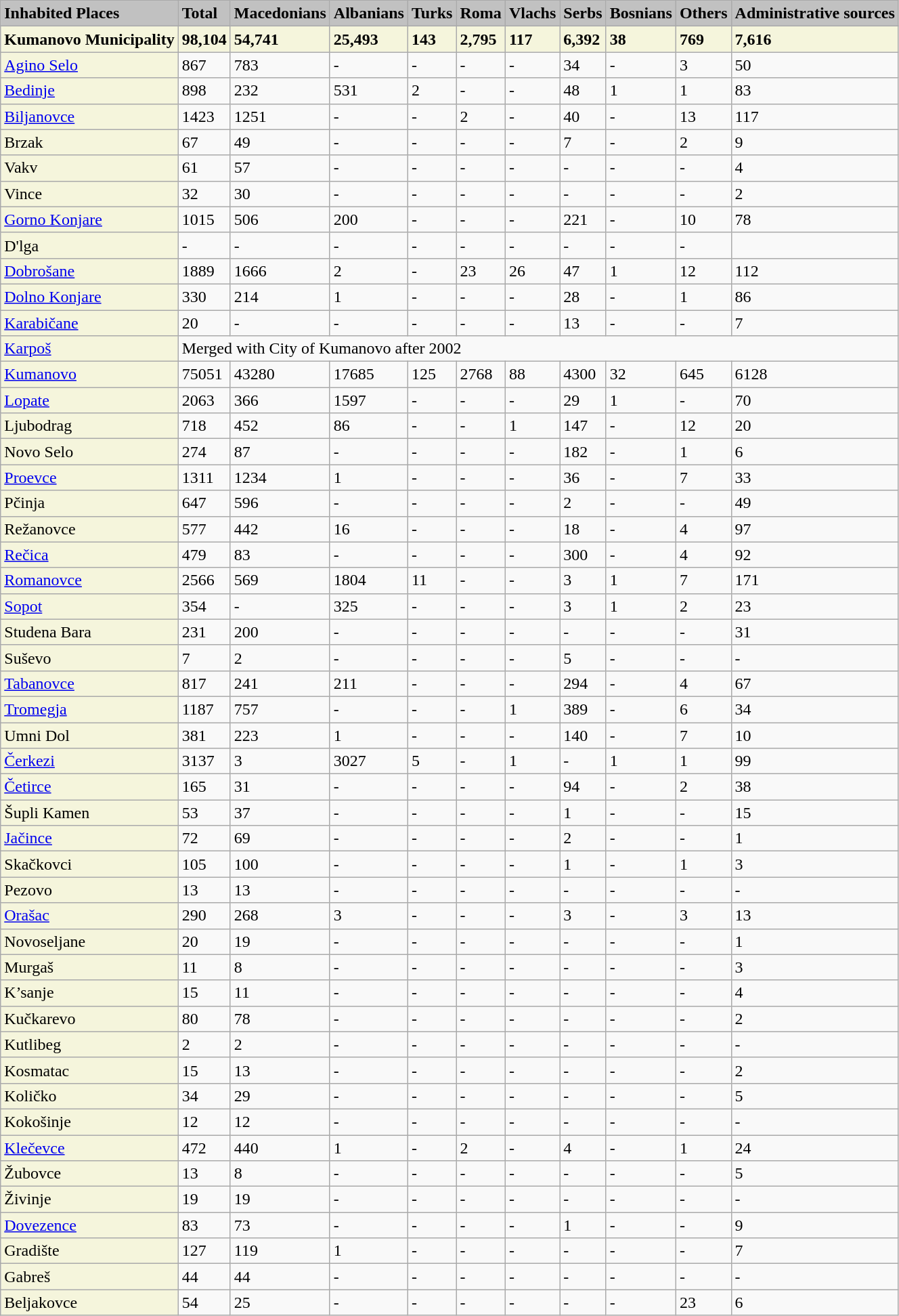<table class="wikitable sortable">
<tr>
<td style="background:#c1c1c1;"><strong>Inhabited Places </strong></td>
<td style="background:#c1c1c1;"><strong>Total</strong></td>
<td style="background:#c1c1c1;"><strong>Macedonians</strong></td>
<td style="background:#c1c1c1;"><strong>Albanians</strong></td>
<td style="background:#c1c1c1;"><strong>Turks</strong></td>
<td style="background:#c1c1c1;"><strong>Roma</strong></td>
<td style="background:#c1c1c1;"><strong>Vlachs</strong></td>
<td style="background:#c1c1c1;"><strong>Serbs</strong></td>
<td style="background:#c1c1c1;"><strong>Bosnians</strong></td>
<td style="background:#c1c1c1;"><strong>Others</strong></td>
<td style="background:#c1c1c1;"><strong>Administrative sources</strong></td>
</tr>
<tr>
<td style="background:#F5F5DC;"><strong>Kumanovo Municipality</strong></td>
<td style="background:#F5F5DC;"><strong>98,104</strong></td>
<td style="background:#F5F5DC;"><strong>54,741</strong></td>
<td style="background:#F5F5DC;"><strong>25,493</strong></td>
<td style="background:#F5F5DC;"><strong>143</strong></td>
<td style="background:#F5F5DC;"><strong>2,795</strong></td>
<td style="background:#F5F5DC;"><strong>117</strong></td>
<td style="background:#F5F5DC;"><strong>6,392</strong></td>
<td style="background:#F5F5DC;"><strong>38</strong></td>
<td style="background:#F5F5DC;"><strong>769</strong></td>
<td style="background:#F5F5DC;"><strong>7,616</strong></td>
</tr>
<tr>
<td style="background:#F5F5DC;"><a href='#'>Agino Selo</a></td>
<td>867</td>
<td>783</td>
<td>-</td>
<td>-</td>
<td>-</td>
<td>-</td>
<td>34</td>
<td>-</td>
<td>3</td>
<td>50</td>
</tr>
<tr>
<td style="background:#F5F5DC;"><a href='#'>Bedinje</a></td>
<td>898</td>
<td>232</td>
<td>531</td>
<td>2</td>
<td>-</td>
<td>-</td>
<td>48</td>
<td>1</td>
<td>1</td>
<td>83</td>
</tr>
<tr>
<td style="background:#F5F5DC;"><a href='#'>Biljanovce</a></td>
<td>1423</td>
<td>1251</td>
<td>-</td>
<td>-</td>
<td>2</td>
<td>-</td>
<td>40</td>
<td>-</td>
<td>13</td>
<td>117</td>
</tr>
<tr>
<td style="background:#F5F5DC;">Brzak</td>
<td>67</td>
<td>49</td>
<td>-</td>
<td>-</td>
<td>-</td>
<td>-</td>
<td>7</td>
<td>-</td>
<td>2</td>
<td>9</td>
</tr>
<tr>
<td style="background:#F5F5DC;">Vakv</td>
<td>61</td>
<td>57</td>
<td>-</td>
<td>-</td>
<td>-</td>
<td>-</td>
<td>-</td>
<td>-</td>
<td>-</td>
<td>4</td>
</tr>
<tr>
<td style="background:#F5F5DC;">Vince</td>
<td>32</td>
<td>30</td>
<td>-</td>
<td>-</td>
<td>-</td>
<td>-</td>
<td>-</td>
<td>-</td>
<td>-</td>
<td>2</td>
</tr>
<tr>
<td style="background:#F5F5DC;"><a href='#'>Gorno Konjare</a></td>
<td>1015</td>
<td>506</td>
<td>200</td>
<td>-</td>
<td>-</td>
<td>-</td>
<td>221</td>
<td>-</td>
<td>10</td>
<td>78</td>
</tr>
<tr>
<td style="background:#F5F5DC;">D'lga</td>
<td>-</td>
<td>-</td>
<td>-</td>
<td>-</td>
<td>-</td>
<td>-</td>
<td>-</td>
<td>-</td>
<td>-</td>
<td></td>
</tr>
<tr>
<td style="background:#F5F5DC;"><a href='#'>Dobrošane</a></td>
<td>1889</td>
<td>1666</td>
<td>2</td>
<td>-</td>
<td>23</td>
<td>26</td>
<td>47</td>
<td>1</td>
<td>12</td>
<td>112</td>
</tr>
<tr>
<td style="background:#F5F5DC;"><a href='#'>Dolno Konjare</a></td>
<td>330</td>
<td>214</td>
<td>1</td>
<td>-</td>
<td>-</td>
<td>-</td>
<td>28</td>
<td>-</td>
<td>1</td>
<td>86</td>
</tr>
<tr>
<td style="background:#F5F5DC;"><a href='#'>Karabičane</a></td>
<td>20</td>
<td>-</td>
<td>-</td>
<td>-</td>
<td>-</td>
<td>-</td>
<td>13</td>
<td>-</td>
<td>-</td>
<td>7</td>
</tr>
<tr>
<td style="background:#F5F5DC;"><a href='#'>Karpoš</a></td>
<td colspan="10">Merged with City of Kumanovo after 2002</td>
</tr>
<tr>
<td style="background:#F5F5DC;"><a href='#'>Kumanovo</a></td>
<td>75051</td>
<td>43280</td>
<td>17685</td>
<td>125</td>
<td>2768</td>
<td>88</td>
<td>4300</td>
<td>32</td>
<td>645</td>
<td>6128</td>
</tr>
<tr>
<td style="background:#F5F5DC;"><a href='#'>Lopate</a></td>
<td>2063</td>
<td>366</td>
<td>1597</td>
<td>-</td>
<td>-</td>
<td>-</td>
<td>29</td>
<td>1</td>
<td>-</td>
<td>70</td>
</tr>
<tr>
<td style="background:#F5F5DC;">Ljubodrag</td>
<td>718</td>
<td>452</td>
<td>86</td>
<td>-</td>
<td>-</td>
<td>1</td>
<td>147</td>
<td>-</td>
<td>12</td>
<td>20</td>
</tr>
<tr>
<td style="background:#F5F5DC;">Novo Selo</td>
<td>274</td>
<td>87</td>
<td>-</td>
<td>-</td>
<td>-</td>
<td>-</td>
<td>182</td>
<td>-</td>
<td>1</td>
<td>6</td>
</tr>
<tr>
<td style="background:#F5F5DC;"><a href='#'>Proevce</a></td>
<td>1311</td>
<td>1234</td>
<td>1</td>
<td>-</td>
<td>-</td>
<td>-</td>
<td>36</td>
<td>-</td>
<td>7</td>
<td>33</td>
</tr>
<tr>
<td style="background:#F5F5DC;">Pčinja</td>
<td>647</td>
<td>596</td>
<td>-</td>
<td>-</td>
<td>-</td>
<td>-</td>
<td>2</td>
<td>-</td>
<td>-</td>
<td>49</td>
</tr>
<tr>
<td style="background:#F5F5DC;">Režanovce</td>
<td>577</td>
<td>442</td>
<td>16</td>
<td>-</td>
<td>-</td>
<td>-</td>
<td>18</td>
<td>-</td>
<td>4</td>
<td>97</td>
</tr>
<tr>
<td style="background:#F5F5DC;"><a href='#'>Rečica</a></td>
<td>479</td>
<td>83</td>
<td>-</td>
<td>-</td>
<td>-</td>
<td>-</td>
<td>300</td>
<td>-</td>
<td>4</td>
<td>92</td>
</tr>
<tr>
<td style="background:#F5F5DC;"><a href='#'>Romanovce</a></td>
<td>2566</td>
<td>569</td>
<td>1804</td>
<td>11</td>
<td>-</td>
<td>-</td>
<td>3</td>
<td>1</td>
<td>7</td>
<td>171</td>
</tr>
<tr>
<td style="background:#F5F5DC;"><a href='#'>Sopot</a></td>
<td>354</td>
<td>-</td>
<td>325</td>
<td>-</td>
<td>-</td>
<td>-</td>
<td>3</td>
<td>1</td>
<td>2</td>
<td>23</td>
</tr>
<tr>
<td style="background:#F5F5DC;">Studena Bara</td>
<td>231</td>
<td>200</td>
<td>-</td>
<td>-</td>
<td>-</td>
<td>-</td>
<td>-</td>
<td>-</td>
<td>-</td>
<td>31</td>
</tr>
<tr>
<td style="background:#F5F5DC;">Suševo</td>
<td>7</td>
<td>2</td>
<td>-</td>
<td>-</td>
<td>-</td>
<td>-</td>
<td>5</td>
<td>-</td>
<td>-</td>
<td>-</td>
</tr>
<tr>
<td style="background:#F5F5DC;"><a href='#'>Tabanovce</a></td>
<td>817</td>
<td>241</td>
<td>211</td>
<td>-</td>
<td>-</td>
<td>-</td>
<td>294</td>
<td>-</td>
<td>4</td>
<td>67</td>
</tr>
<tr>
<td style="background:#F5F5DC;"><a href='#'>Tromegja</a></td>
<td>1187</td>
<td>757</td>
<td>-</td>
<td>-</td>
<td>-</td>
<td>1</td>
<td>389</td>
<td>-</td>
<td>6</td>
<td>34</td>
</tr>
<tr>
<td style="background:#F5F5DC;">Umni Dol</td>
<td>381</td>
<td>223</td>
<td>1</td>
<td>-</td>
<td>-</td>
<td>-</td>
<td>140</td>
<td>-</td>
<td>7</td>
<td>10</td>
</tr>
<tr>
<td style="background:#F5F5DC;"><a href='#'>Čerkezi</a></td>
<td>3137</td>
<td>3</td>
<td>3027</td>
<td>5</td>
<td>-</td>
<td>1</td>
<td>-</td>
<td>1</td>
<td>1</td>
<td>99</td>
</tr>
<tr>
<td style="background:#F5F5DC;"><a href='#'>Četirce</a></td>
<td>165</td>
<td>31</td>
<td>-</td>
<td>-</td>
<td>-</td>
<td>-</td>
<td>94</td>
<td>-</td>
<td>2</td>
<td>38</td>
</tr>
<tr>
<td style="background:#F5F5DC;">Šupli Kamen</td>
<td>53</td>
<td>37</td>
<td>-</td>
<td>-</td>
<td>-</td>
<td>-</td>
<td>1</td>
<td>-</td>
<td>-</td>
<td>15</td>
</tr>
<tr>
<td style="background:#F5F5DC;"><a href='#'>Jačince</a></td>
<td>72</td>
<td>69</td>
<td>-</td>
<td>-</td>
<td>-</td>
<td>-</td>
<td>2</td>
<td>-</td>
<td>-</td>
<td>1</td>
</tr>
<tr>
<td style="background:#F5F5DC;">Skačkovci</td>
<td>105</td>
<td>100</td>
<td>-</td>
<td>-</td>
<td>-</td>
<td>-</td>
<td>1</td>
<td>-</td>
<td>1</td>
<td>3</td>
</tr>
<tr>
<td style="background:#F5F5DC;">Pezovo</td>
<td>13</td>
<td>13</td>
<td>-</td>
<td>-</td>
<td>-</td>
<td>-</td>
<td>-</td>
<td>-</td>
<td>-</td>
<td>-</td>
</tr>
<tr>
<td style="background:#F5F5DC;"><a href='#'>Orašac</a></td>
<td>290</td>
<td>268</td>
<td>3</td>
<td>-</td>
<td>-</td>
<td>-</td>
<td>3</td>
<td>-</td>
<td>3</td>
<td>13</td>
</tr>
<tr>
<td style="background:#F5F5DC;">Novoseljane</td>
<td>20</td>
<td>19</td>
<td>-</td>
<td>-</td>
<td>-</td>
<td>-</td>
<td>-</td>
<td>-</td>
<td>-</td>
<td>1</td>
</tr>
<tr>
<td style="background:#F5F5DC;">Murgaš</td>
<td>11</td>
<td>8</td>
<td>-</td>
<td>-</td>
<td>-</td>
<td>-</td>
<td>-</td>
<td>-</td>
<td>-</td>
<td>3</td>
</tr>
<tr>
<td style="background:#F5F5DC;">K’sanje</td>
<td>15</td>
<td>11</td>
<td>-</td>
<td>-</td>
<td>-</td>
<td>-</td>
<td>-</td>
<td>-</td>
<td>-</td>
<td>4</td>
</tr>
<tr>
<td style="background:#F5F5DC;">Kučkarevo</td>
<td>80</td>
<td>78</td>
<td>-</td>
<td>-</td>
<td>-</td>
<td>-</td>
<td>-</td>
<td>-</td>
<td>-</td>
<td>2</td>
</tr>
<tr>
<td style="background:#F5F5DC;">Kutlibeg</td>
<td>2</td>
<td>2</td>
<td>-</td>
<td>-</td>
<td>-</td>
<td>-</td>
<td>-</td>
<td>-</td>
<td>-</td>
<td>-</td>
</tr>
<tr>
<td style="background:#F5F5DC;">Kosmatac</td>
<td>15</td>
<td>13</td>
<td>-</td>
<td>-</td>
<td>-</td>
<td>-</td>
<td>-</td>
<td>-</td>
<td>-</td>
<td>2</td>
</tr>
<tr>
<td style="background:#F5F5DC;">Količko</td>
<td>34</td>
<td>29</td>
<td>-</td>
<td>-</td>
<td>-</td>
<td>-</td>
<td>-</td>
<td>-</td>
<td>-</td>
<td>5</td>
</tr>
<tr>
<td style="background:#F5F5DC;">Kokošinje</td>
<td>12</td>
<td>12</td>
<td>-</td>
<td>-</td>
<td>-</td>
<td>-</td>
<td>-</td>
<td>-</td>
<td>-</td>
<td>-</td>
</tr>
<tr>
<td style="background:#F5F5DC;"><a href='#'>Klečevce</a></td>
<td>472</td>
<td>440</td>
<td>1</td>
<td>-</td>
<td>2</td>
<td>-</td>
<td>4</td>
<td>-</td>
<td>1</td>
<td>24</td>
</tr>
<tr>
<td style="background:#F5F5DC;">Žubovce</td>
<td>13</td>
<td>8</td>
<td>-</td>
<td>-</td>
<td>-</td>
<td>-</td>
<td>-</td>
<td>-</td>
<td>-</td>
<td>5</td>
</tr>
<tr>
<td style="background:#F5F5DC;">Živinje</td>
<td>19</td>
<td>19</td>
<td>-</td>
<td>-</td>
<td>-</td>
<td>-</td>
<td>-</td>
<td>-</td>
<td>-</td>
<td>-</td>
</tr>
<tr>
<td style="background:#F5F5DC;"><a href='#'>Dovezence</a></td>
<td>83</td>
<td>73</td>
<td>-</td>
<td>-</td>
<td>-</td>
<td>-</td>
<td>1</td>
<td>-</td>
<td>-</td>
<td>9</td>
</tr>
<tr>
<td style="background:#F5F5DC;">Gradište</td>
<td>127</td>
<td>119</td>
<td>1</td>
<td>-</td>
<td>-</td>
<td>-</td>
<td>-</td>
<td>-</td>
<td>-</td>
<td>7</td>
</tr>
<tr>
<td style="background:#F5F5DC;">Gabreš</td>
<td>44</td>
<td>44</td>
<td>-</td>
<td>-</td>
<td>-</td>
<td>-</td>
<td>-</td>
<td>-</td>
<td>-</td>
<td>-</td>
</tr>
<tr>
<td style="background:#F5F5DC;">Beljakovce</td>
<td>54</td>
<td>25</td>
<td>-</td>
<td>-</td>
<td>-</td>
<td>-</td>
<td>-</td>
<td>-</td>
<td>23</td>
<td>6</td>
</tr>
</table>
